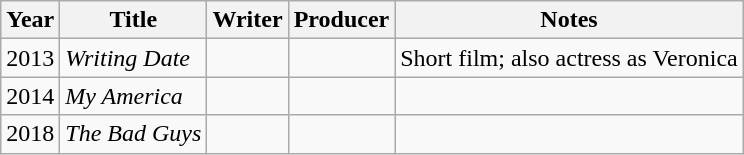<table class="wikitable">
<tr>
<th>Year</th>
<th>Title</th>
<th>Writer</th>
<th>Producer</th>
<th>Notes</th>
</tr>
<tr>
<td>2013</td>
<td><em>Writing Date</em></td>
<td></td>
<td></td>
<td>Short film; also actress as Veronica</td>
</tr>
<tr>
<td>2014</td>
<td><em>My America</em></td>
<td></td>
<td></td>
<td></td>
</tr>
<tr>
<td>2018</td>
<td><em>The Bad Guys</em></td>
<td></td>
<td></td>
<td></td>
</tr>
</table>
